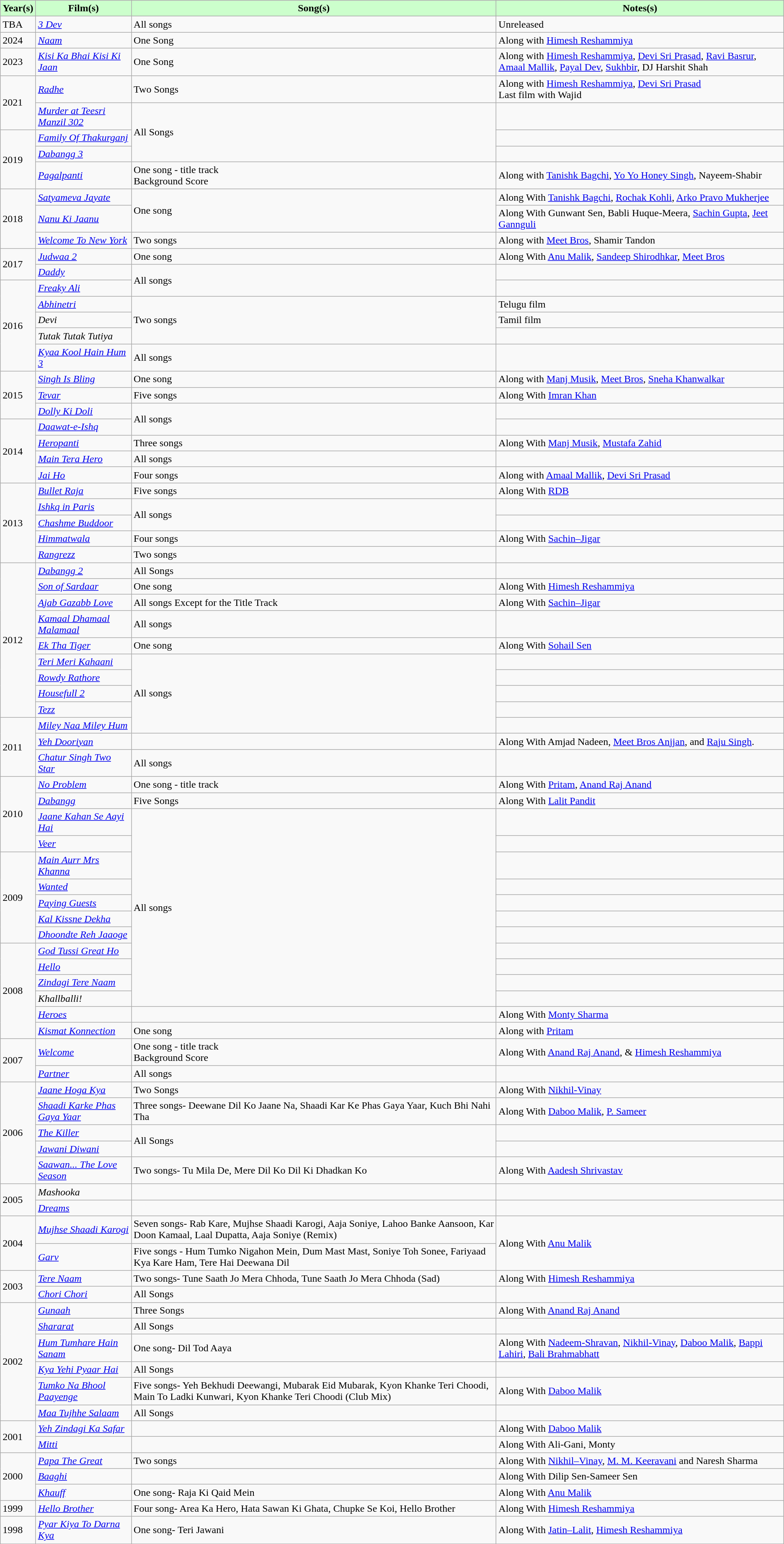<table class="wikitable sortable">
<tr>
<th style="background:#cfc; text-align:center;"><strong>Year(s)</strong></th>
<th style="background:#cfc; text-align:center;"><strong>Film(s)</strong></th>
<th style="background:#cfc; text-align:center;"><strong>Song(s)</strong></th>
<th style="background:#cfc; text-align:center;"><strong>Notes(s)</strong></th>
</tr>
<tr>
<td>TBA</td>
<td><em><a href='#'>3 Dev</a></em></td>
<td>All songs</td>
<td>Unreleased</td>
</tr>
<tr>
<td>2024</td>
<td><em><a href='#'>Naam</a></em></td>
<td>One Song</td>
<td>Along with <a href='#'>Himesh Reshammiya</a></td>
</tr>
<tr>
<td>2023</td>
<td><em><a href='#'>Kisi Ka Bhai Kisi Ki Jaan</a></em></td>
<td>One Song</td>
<td>Along with <a href='#'>Himesh Reshammiya</a>, <a href='#'>Devi Sri Prasad</a>, <a href='#'>Ravi Basrur</a>, <a href='#'>Amaal Mallik</a>, <a href='#'>Payal Dev</a>, <a href='#'>Sukhbir</a>, DJ Harshit Shah</td>
</tr>
<tr>
<td rowspan=2>2021</td>
<td><em><a href='#'>Radhe</a></em></td>
<td>Two Songs</td>
<td>Along with <a href='#'>Himesh Reshammiya</a>, <a href='#'>Devi Sri Prasad</a><br>Last film with Wajid</td>
</tr>
<tr>
<td><em><a href='#'>Murder at Teesri Manzil 302</a></em></td>
<td rowspan=3>All Songs</td>
<td></td>
</tr>
<tr>
<td rowspan="3">2019</td>
<td><em><a href='#'>Family Of Thakurganj</a></em></td>
<td></td>
</tr>
<tr>
<td><em><a href='#'>Dabangg 3</a></em></td>
<td></td>
</tr>
<tr>
<td><em><a href='#'>Pagalpanti</a></em></td>
<td>One song - title track<br>Background Score</td>
<td>Along with <a href='#'>Tanishk Bagchi</a>, <a href='#'>Yo Yo Honey Singh</a>, Nayeem-Shabir</td>
</tr>
<tr>
<td rowspan="3">2018</td>
<td><em><a href='#'>Satyameva Jayate</a></em></td>
<td rowspan=2>One song</td>
<td>Along With <a href='#'>Tanishk Bagchi</a>, <a href='#'>Rochak Kohli</a>, <a href='#'>Arko Pravo Mukherjee</a></td>
</tr>
<tr>
<td><em><a href='#'>Nanu Ki Jaanu</a></em></td>
<td>Along With Gunwant Sen, Babli Huque-Meera, <a href='#'>Sachin Gupta</a>, <a href='#'>Jeet Gannguli</a></td>
</tr>
<tr>
<td><em><a href='#'>Welcome To New York</a></em></td>
<td>Two songs</td>
<td>Along with <a href='#'>Meet Bros</a>, Shamir Tandon</td>
</tr>
<tr>
<td rowspan=2>2017</td>
<td><em><a href='#'>Judwaa 2</a></em></td>
<td>One song</td>
<td>Along With <a href='#'>Anu Malik</a>, <a href='#'>Sandeep Shirodhkar</a>, <a href='#'>Meet Bros</a></td>
</tr>
<tr>
<td><em><a href='#'>Daddy</a></em></td>
<td rowspan=2>All songs</td>
<td></td>
</tr>
<tr>
<td rowspan="5">2016</td>
<td><em><a href='#'>Freaky Ali</a></em></td>
<td></td>
</tr>
<tr>
<td><em><a href='#'>Abhinetri</a></em></td>
<td rowspan="3">Two songs</td>
<td>Telugu film</td>
</tr>
<tr>
<td><em>Devi</em></td>
<td>Tamil film</td>
</tr>
<tr>
<td><em>Tutak Tutak Tutiya</em></td>
<td></td>
</tr>
<tr>
<td><em><a href='#'>Kyaa Kool Hain Hum 3</a></em></td>
<td>All songs</td>
<td></td>
</tr>
<tr>
<td rowspan="3">2015</td>
<td><em><a href='#'>Singh Is Bling</a></em></td>
<td>One song</td>
<td>Along with <a href='#'>Manj Musik</a>, <a href='#'>Meet Bros</a>, <a href='#'>Sneha Khanwalkar</a></td>
</tr>
<tr>
<td><em><a href='#'>Tevar</a></em></td>
<td>Five songs</td>
<td>Along With <a href='#'>Imran Khan</a></td>
</tr>
<tr>
<td><em><a href='#'>Dolly Ki Doli</a></em></td>
<td rowspan=2>All songs</td>
<td></td>
</tr>
<tr>
<td rowspan="4">2014</td>
<td><em><a href='#'>Daawat-e-Ishq</a></em></td>
<td></td>
</tr>
<tr>
<td><em><a href='#'>Heropanti</a></em></td>
<td>Three songs</td>
<td>Along With <a href='#'>Manj Musik</a>, <a href='#'>Mustafa Zahid</a></td>
</tr>
<tr>
<td><em><a href='#'>Main Tera Hero</a></em></td>
<td>All songs</td>
<td></td>
</tr>
<tr>
<td><em><a href='#'>Jai Ho</a></em></td>
<td>Four songs</td>
<td>Along with <a href='#'>Amaal Mallik</a>, <a href='#'>Devi Sri Prasad</a></td>
</tr>
<tr>
<td rowspan="5">2013</td>
<td><em><a href='#'>Bullet Raja</a></em></td>
<td>Five songs</td>
<td>Along With <a href='#'>RDB</a></td>
</tr>
<tr>
<td><em><a href='#'>Ishkq in Paris</a></em></td>
<td rowspan="2">All songs</td>
<td></td>
</tr>
<tr>
<td><em><a href='#'>Chashme Buddoor</a></em></td>
<td></td>
</tr>
<tr>
<td><em><a href='#'>Himmatwala</a></em></td>
<td>Four songs</td>
<td>Along With <a href='#'>Sachin–Jigar</a></td>
</tr>
<tr>
<td><em><a href='#'>Rangrezz</a></em></td>
<td>Two songs</td>
<td></td>
</tr>
<tr>
<td rowspan="9">2012</td>
<td><em><a href='#'>Dabangg 2</a></em></td>
<td>All Songs</td>
<td></td>
</tr>
<tr>
<td><em><a href='#'>Son of Sardaar</a></em></td>
<td>One song</td>
<td>Along With <a href='#'>Himesh Reshammiya</a></td>
</tr>
<tr>
<td><em><a href='#'>Ajab Gazabb Love</a></em></td>
<td>All songs Except for the Title Track</td>
<td>Along With <a href='#'>Sachin–Jigar</a></td>
</tr>
<tr>
<td><em><a href='#'>Kamaal Dhamaal Malamaal</a></em></td>
<td>All songs</td>
<td></td>
</tr>
<tr>
<td><em><a href='#'>Ek Tha Tiger</a></em></td>
<td>One song</td>
<td>Along With <a href='#'>Sohail Sen</a></td>
</tr>
<tr>
<td><em><a href='#'>Teri Meri Kahaani</a></em></td>
<td rowspan="5">All songs</td>
<td></td>
</tr>
<tr>
<td><em><a href='#'>Rowdy Rathore</a></em></td>
<td></td>
</tr>
<tr>
<td><em><a href='#'>Housefull 2</a></em></td>
<td></td>
</tr>
<tr>
<td><em><a href='#'>Tezz</a></em></td>
<td></td>
</tr>
<tr>
<td rowspan="3">2011</td>
<td><em><a href='#'>Miley Naa Miley Hum</a></em></td>
<td></td>
</tr>
<tr>
<td><em><a href='#'>Yeh Dooriyan</a></em></td>
<td></td>
<td>Along With Amjad Nadeen, <a href='#'>Meet Bros Anjjan</a>, and <a href='#'>Raju Singh</a>.</td>
</tr>
<tr>
<td><em><a href='#'>Chatur Singh Two Star</a></em></td>
<td>All songs</td>
<td></td>
</tr>
<tr>
<td rowspan="4">2010</td>
<td><em><a href='#'>No Problem</a></em></td>
<td>One song - title track</td>
<td>Along With <a href='#'>Pritam</a>, <a href='#'>Anand Raj Anand</a></td>
</tr>
<tr>
<td><em><a href='#'>Dabangg</a></em></td>
<td>Five Songs</td>
<td>Along With <a href='#'>Lalit Pandit</a></td>
</tr>
<tr>
<td><em><a href='#'>Jaane Kahan Se Aayi Hai</a></em></td>
<td rowspan="11">All songs</td>
<td></td>
</tr>
<tr>
<td><em><a href='#'>Veer</a></em></td>
<td></td>
</tr>
<tr>
<td rowspan="5">2009</td>
<td><em><a href='#'>Main Aurr Mrs Khanna</a></em></td>
<td></td>
</tr>
<tr>
<td><em><a href='#'>Wanted</a></em></td>
<td></td>
</tr>
<tr>
<td><em><a href='#'>Paying Guests</a></em></td>
<td></td>
</tr>
<tr>
<td><em><a href='#'>Kal Kissne Dekha</a></em></td>
<td></td>
</tr>
<tr>
<td><em><a href='#'>Dhoondte Reh Jaaoge</a></em></td>
<td></td>
</tr>
<tr>
<td rowspan="6">2008</td>
<td><em><a href='#'>God Tussi Great Ho</a></em></td>
<td></td>
</tr>
<tr>
<td><em><a href='#'>Hello</a></em></td>
<td></td>
</tr>
<tr>
<td><em><a href='#'>Zindagi Tere Naam</a></em></td>
<td></td>
</tr>
<tr>
<td><em>Khallballi!</em></td>
<td></td>
</tr>
<tr>
<td><em><a href='#'>Heroes</a></em></td>
<td></td>
<td>Along With <a href='#'>Monty Sharma</a></td>
</tr>
<tr>
<td><em><a href='#'>Kismat Konnection</a></em></td>
<td>One song</td>
<td>Along with <a href='#'>Pritam</a></td>
</tr>
<tr>
<td rowspan="2">2007</td>
<td><em><a href='#'>Welcome</a></em></td>
<td>One song - title track<br>Background Score</td>
<td>Along With <a href='#'>Anand Raj Anand</a>, & <a href='#'>Himesh Reshammiya</a></td>
</tr>
<tr>
<td><em><a href='#'>Partner</a></em></td>
<td>All songs</td>
<td></td>
</tr>
<tr>
<td rowspan="5">2006</td>
<td><em><a href='#'>Jaane Hoga Kya</a></em></td>
<td>Two Songs</td>
<td>Along With <a href='#'>Nikhil-Vinay</a></td>
</tr>
<tr>
<td><em><a href='#'>Shaadi Karke Phas Gaya Yaar</a></em></td>
<td>Three songs- Deewane Dil Ko Jaane Na, Shaadi Kar Ke Phas Gaya Yaar, Kuch Bhi Nahi Tha</td>
<td>Along With <a href='#'>Daboo Malik</a>, <a href='#'>P. Sameer</a></td>
</tr>
<tr>
<td><em><a href='#'>The Killer</a></em></td>
<td rowspan=2>All Songs</td>
<td></td>
</tr>
<tr>
<td><em><a href='#'>Jawani Diwani</a></em></td>
<td></td>
</tr>
<tr>
<td><em><a href='#'>Saawan... The Love Season</a></em></td>
<td>Two songs- Tu Mila De, Mere Dil Ko Dil Ki Dhadkan Ko</td>
<td>Along With <a href='#'>Aadesh Shrivastav</a></td>
</tr>
<tr>
<td rowspan="2">2005</td>
<td><em>Mashooka</em></td>
<td></td>
<td></td>
</tr>
<tr>
<td><em><a href='#'>Dreams</a></em></td>
<td></td>
<td></td>
</tr>
<tr>
<td rowspan="2">2004</td>
<td><em><a href='#'>Mujhse Shaadi Karogi</a></em></td>
<td>Seven songs- Rab Kare, Mujhse Shaadi Karogi, Aaja Soniye, Lahoo Banke Aansoon, Kar Doon Kamaal, Laal Dupatta, Aaja Soniye (Remix)</td>
<td rowspan=2>Along With <a href='#'>Anu Malik</a></td>
</tr>
<tr>
<td><em><a href='#'>Garv</a></em></td>
<td>Five songs - Hum Tumko Nigahon Mein, Dum Mast Mast, Soniye Toh Sonee, Fariyaad Kya Kare Ham, Tere Hai Deewana Dil</td>
</tr>
<tr>
<td rowspan="2">2003</td>
<td><em><a href='#'>Tere Naam</a></em></td>
<td>Two songs- Tune Saath Jo Mera Chhoda, Tune Saath Jo Mera Chhoda (Sad)</td>
<td>Along With <a href='#'>Himesh Reshammiya</a></td>
</tr>
<tr>
<td><em><a href='#'>Chori Chori</a></em></td>
<td>All Songs</td>
<td></td>
</tr>
<tr>
<td rowspan="6">2002</td>
<td><em><a href='#'>Gunaah</a></em></td>
<td>Three Songs</td>
<td>Along With <a href='#'>Anand Raj Anand</a></td>
</tr>
<tr>
<td><em><a href='#'>Shararat</a></em></td>
<td>All Songs</td>
<td></td>
</tr>
<tr>
<td><em><a href='#'>Hum Tumhare Hain Sanam</a></em></td>
<td>One song- Dil Tod Aaya</td>
<td>Along With  <a href='#'>Nadeem-Shravan</a>, <a href='#'>Nikhil-Vinay</a>, <a href='#'>Daboo Malik</a>, <a href='#'>Bappi Lahiri</a>, <a href='#'>Bali Brahmabhatt</a></td>
</tr>
<tr>
<td><em><a href='#'>Kya Yehi Pyaar Hai</a></em></td>
<td>All Songs</td>
<td></td>
</tr>
<tr>
<td><em><a href='#'>Tumko Na Bhool Paayenge</a></em></td>
<td>Five songs- Yeh Bekhudi Deewangi, Mubarak Eid Mubarak, Kyon Khanke Teri Choodi, Main To Ladki Kunwari, Kyon Khanke Teri Choodi (Club Mix)</td>
<td>Along With <a href='#'>Daboo Malik</a></td>
</tr>
<tr>
<td><em><a href='#'>Maa Tujhhe Salaam</a></em></td>
<td>All Songs</td>
<td></td>
</tr>
<tr>
<td rowspan="2">2001</td>
<td><em><a href='#'>Yeh Zindagi Ka Safar</a></em></td>
<td></td>
<td>Along With <a href='#'>Daboo Malik</a></td>
</tr>
<tr>
<td><em><a href='#'>Mitti</a></em></td>
<td></td>
<td>Along With Ali-Gani, Monty</td>
</tr>
<tr>
<td rowspan="3">2000</td>
<td><em><a href='#'>Papa The Great</a></em></td>
<td>Two songs</td>
<td>Along With <a href='#'>Nikhil–Vinay</a>, <a href='#'>M. M. Keeravani</a> and Naresh Sharma</td>
</tr>
<tr>
<td><em><a href='#'>Baaghi</a></em></td>
<td></td>
<td>Along With Dilip Sen-Sameer Sen</td>
</tr>
<tr>
<td><em><a href='#'>Khauff</a></em></td>
<td>One song- Raja Ki Qaid Mein</td>
<td>Along With <a href='#'>Anu Malik</a></td>
</tr>
<tr>
<td>1999</td>
<td><em><a href='#'>Hello Brother</a></em></td>
<td>Four song- Area Ka Hero, Hata Sawan Ki Ghata, Chupke Se Koi, Hello Brother</td>
<td>Along With <a href='#'>Himesh Reshammiya</a></td>
</tr>
<tr>
<td>1998</td>
<td><em><a href='#'>Pyar Kiya To Darna Kya</a></em></td>
<td>One song- Teri Jawani</td>
<td>Along With <a href='#'>Jatin–Lalit</a>, <a href='#'>Himesh Reshammiya</a></td>
</tr>
</table>
